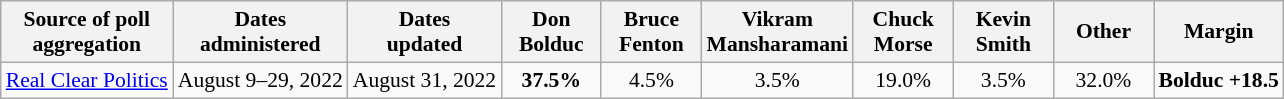<table class="wikitable sortable" style="text-align:center;font-size:90%;line-height:17px">
<tr>
<th>Source of poll<br>aggregation</th>
<th>Dates<br>administered</th>
<th>Dates<br>updated</th>
<th style="width:60px;">Don<br>Bolduc</th>
<th style="width:60px;">Bruce<br>Fenton</th>
<th style="width:60px;">Vikram<br>Mansharamani</th>
<th style="width:60px;">Chuck<br>Morse</th>
<th style="width:60px;">Kevin<br>Smith</th>
<th style="width:60px;">Other<br></th>
<th>Margin</th>
</tr>
<tr>
<td><a href='#'>Real Clear Politics</a></td>
<td>August 9–29, 2022</td>
<td>August 31, 2022</td>
<td><strong>37.5%</strong></td>
<td>4.5%</td>
<td>3.5%</td>
<td>19.0%</td>
<td>3.5%</td>
<td>32.0%</td>
<td><strong>Bolduc +18.5</strong></td>
</tr>
</table>
